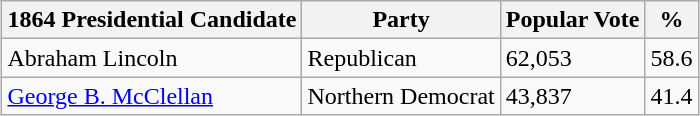<table class="wikitable" style="margin:auto;">
<tr>
<th>1864 Presidential Candidate</th>
<th>Party</th>
<th>Popular Vote</th>
<th>%</th>
</tr>
<tr>
<td>Abraham Lincoln</td>
<td>Republican</td>
<td>62,053</td>
<td>58.6</td>
</tr>
<tr>
<td><a href='#'>George B. McClellan</a></td>
<td>Northern Democrat</td>
<td>43,837</td>
<td>41.4</td>
</tr>
</table>
